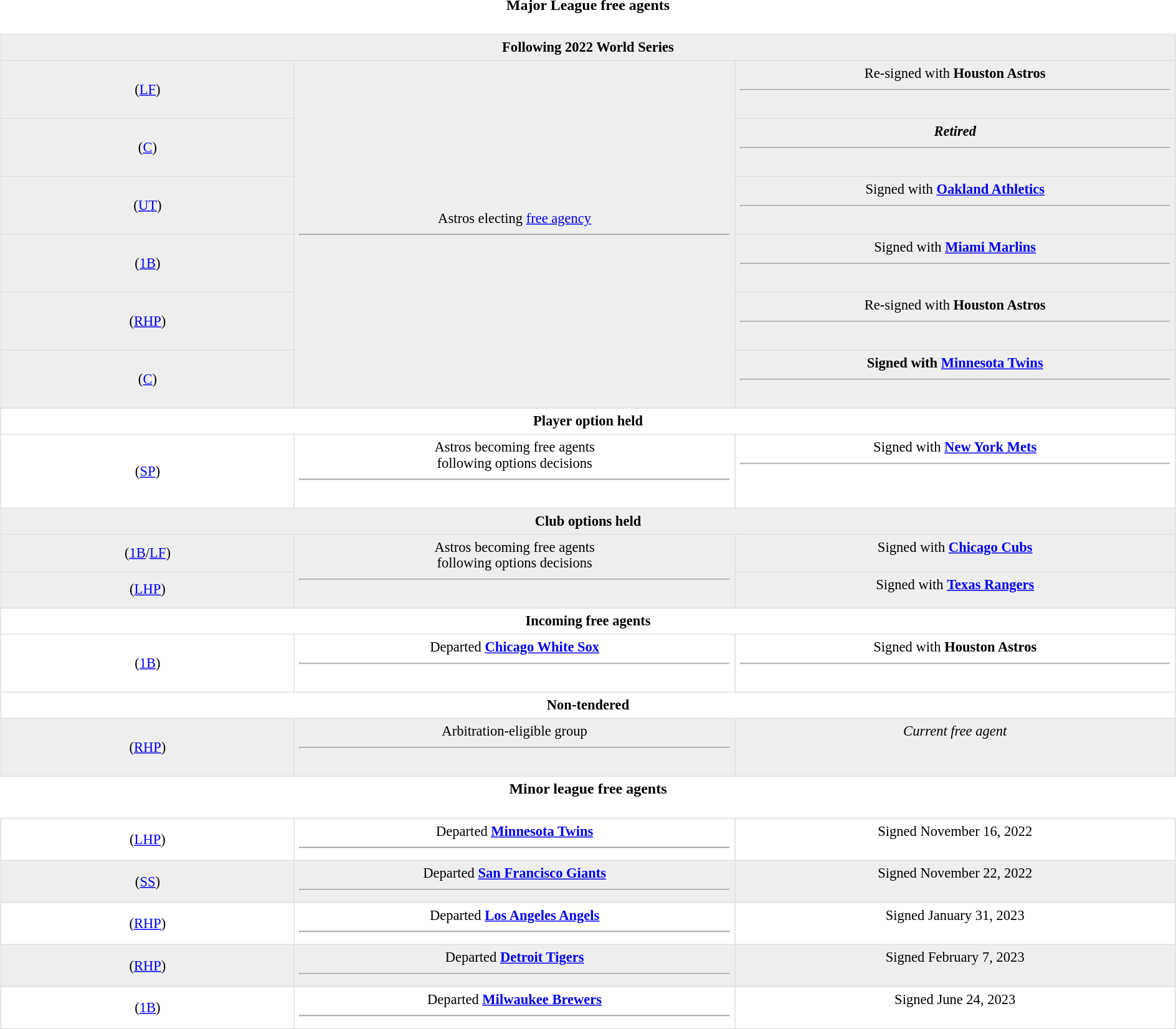<table class="toccolours" style="width:100%; background:inherit">
<tr>
<th>Major League free agents</th>
</tr>
<tr>
<td><br><table border=1 style="border-collapse:collapse; font-size:94%; text-align: center; width: 100%" bordercolor="#DFDFDF"  cellpadding="5">
<tr style="background:#eeeeee">
<td colspan="3;" text-align: "left;"><strong>Following 2022 World Series</strong></td>
</tr>
<tr style="background:#eeeeee">
<td style="width:20%"> (<a href='#'>LF</a>)</td>
<td rowspan="6" style="width:30%" "text-align: center">Astros electing <a href='#'>free agency</a><hr><br></td>
<td style="width:30%; vertical-align:top">Re-signed with <strong>Houston Astros</strong><hr><br></td>
</tr>
<tr style="background:#eeeeee">
<td> (<a href='#'>C</a>)</td>
<td style="width:30%; vertical-align:top"><strong><em>Retired</em></strong><hr><br></td>
</tr>
<tr style="background:#eeeeee">
<td> (<a href='#'>UT</a>)</td>
<td style="width:30%; vertical-align:top">Signed with <strong><a href='#'>Oakland Athletics</a></strong><hr><br></td>
</tr>
<tr style="background:#eeeeee">
<td> (<a href='#'>1B</a>)</td>
<td style="vertical-align:top">Signed with <strong><a href='#'>Miami Marlins</a></strong><hr><br></td>
</tr>
<tr style="background:#eeeeee">
<td> (<a href='#'>RHP</a>)</td>
<td style="vertical-align:top">Re-signed with <strong>Houston Astros</strong><hr><br></td>
</tr>
<tr style="background:#eeeeee">
<td> (<a href='#'>C</a>)</td>
<td style="vertical-align:top"><strong>Signed with <a href='#'>Minnesota Twins</a></strong><hr><br></td>
</tr>
<tr>
<td colspan="3;" text-align: "left;"><strong>Player option held</strong></td>
</tr>
<tr>
<td> (<a href='#'>SP</a>)</td>
<td style="width:30%" "text-align: center">Astros becoming free agents<br> following options decisions<hr><br></td>
<td style="vertical-align:top">Signed with <strong><a href='#'>New York Mets</a></strong><hr><br></td>
</tr>
<tr style="background:#eeeeee">
<td colspan="3;" text-align: "left;"><strong>Club options held</strong></td>
</tr>
<tr style="background:#eeeeee">
<td> (<a href='#'>1B</a>/<a href='#'>LF</a>)</td>
<td rowspan="2" style="width:30%" "text-align: center">Astros becoming free agents<br> following options decisions<hr><br></td>
<td style="width:30%; vertical-align:top">Signed with <strong><a href='#'>Chicago Cubs</a></strong><br></td>
</tr>
<tr style="background:#eeeeee">
<td> (<a href='#'>LHP</a>)</td>
<td style="width:30%; vertical-align:top">Signed with <strong><a href='#'>Texas Rangers</a></strong><br></td>
</tr>
<tr>
<td colspan="3;" text-align: "left;"><strong>Incoming free agents</strong></td>
</tr>
<tr>
<td> (<a href='#'>1B</a>)</td>
<td style="vertical-align:top">Departed <strong><a href='#'>Chicago White Sox</a></strong><hr><br></td>
<td style="vertical-align:top">Signed with <strong>Houston Astros</strong><hr><br></td>
</tr>
<tr>
<td colspan="3;" text-align: "left;"><strong>Non-tendered</strong></td>
</tr>
<tr style="background:#eeeeee">
<td> (<a href='#'>RHP</a>)</td>
<td rowspan="2" style="width:30%" "text-align: center">Arbitration-eligible group<hr><br></td>
<td style="width:30%; vertical-align:top"><em>Current free agent</em></td>
</tr>
</table>
</td>
</tr>
<tr>
<th>Minor league free agents</th>
</tr>
<tr>
<td><br><table border=1 style="border-collapse:collapse; font-size:94%; text-align: center; width: 100%" bordercolor="#DFDFDF"  cellpadding="5">
<tr>
<td style="width:20%"> (<a href='#'>LHP</a>)</td>
<td style="width:30%" "text-align: center">Departed <strong><a href='#'>Minnesota Twins</a></strong><hr></td>
<td style="width:30%; vertical-align:top">Signed November 16, 2022</td>
</tr>
<tr style="background:#eeeeee">
<td style="width:20%"> (<a href='#'>SS</a>)</td>
<td style="width:30%" "text-align: center">Departed <strong><a href='#'>San Francisco Giants</a></strong><hr></td>
<td style="width:30%; vertical-align:top">Signed November 22, 2022</td>
</tr>
<tr>
<td style="width:20%"> (<a href='#'>RHP</a>)</td>
<td style="width:30%" "text-align: center">Departed <strong><a href='#'>Los Angeles Angels</a></strong><hr></td>
<td style="width:30%; vertical-align:top">Signed January 31, 2023</td>
</tr>
<tr style="background:#eeeeee">
<td style="width:20%"> (<a href='#'>RHP</a>)</td>
<td style="width:30%" "text-align: center">Departed <strong><a href='#'>Detroit Tigers</a></strong><hr></td>
<td style="width:30%; vertical-align:top">Signed February 7, 2023</td>
</tr>
<tr>
<td style="width:20%"> (<a href='#'>1B</a>)</td>
<td style="width:30%" "text-align: center">Departed <strong><a href='#'>Milwaukee Brewers</a></strong><hr></td>
<td style="width:30%; vertical-align:top">Signed June 24, 2023</td>
</tr>
</table>
</td>
</tr>
</table>
